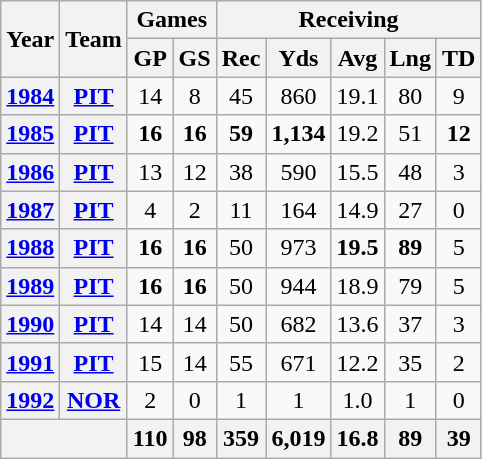<table class="wikitable" style="text-align:center">
<tr>
<th rowspan="2">Year</th>
<th rowspan="2">Team</th>
<th colspan="2">Games</th>
<th colspan="5">Receiving</th>
</tr>
<tr>
<th>GP</th>
<th>GS</th>
<th>Rec</th>
<th>Yds</th>
<th>Avg</th>
<th>Lng</th>
<th>TD</th>
</tr>
<tr>
<th><a href='#'>1984</a></th>
<th><a href='#'>PIT</a></th>
<td>14</td>
<td>8</td>
<td>45</td>
<td>860</td>
<td>19.1</td>
<td>80</td>
<td>9</td>
</tr>
<tr>
<th><a href='#'>1985</a></th>
<th><a href='#'>PIT</a></th>
<td><strong>16</strong></td>
<td><strong>16</strong></td>
<td><strong>59</strong></td>
<td><strong>1,134</strong></td>
<td>19.2</td>
<td>51</td>
<td><strong>12</strong></td>
</tr>
<tr>
<th><a href='#'>1986</a></th>
<th><a href='#'>PIT</a></th>
<td>13</td>
<td>12</td>
<td>38</td>
<td>590</td>
<td>15.5</td>
<td>48</td>
<td>3</td>
</tr>
<tr>
<th><a href='#'>1987</a></th>
<th><a href='#'>PIT</a></th>
<td>4</td>
<td>2</td>
<td>11</td>
<td>164</td>
<td>14.9</td>
<td>27</td>
<td>0</td>
</tr>
<tr>
<th><a href='#'>1988</a></th>
<th><a href='#'>PIT</a></th>
<td><strong>16</strong></td>
<td><strong>16</strong></td>
<td>50</td>
<td>973</td>
<td><strong>19.5</strong></td>
<td><strong>89</strong></td>
<td>5</td>
</tr>
<tr>
<th><a href='#'>1989</a></th>
<th><a href='#'>PIT</a></th>
<td><strong>16</strong></td>
<td><strong>16</strong></td>
<td>50</td>
<td>944</td>
<td>18.9</td>
<td>79</td>
<td>5</td>
</tr>
<tr>
<th><a href='#'>1990</a></th>
<th><a href='#'>PIT</a></th>
<td>14</td>
<td>14</td>
<td>50</td>
<td>682</td>
<td>13.6</td>
<td>37</td>
<td>3</td>
</tr>
<tr>
<th><a href='#'>1991</a></th>
<th><a href='#'>PIT</a></th>
<td>15</td>
<td>14</td>
<td>55</td>
<td>671</td>
<td>12.2</td>
<td>35</td>
<td>2</td>
</tr>
<tr>
<th><a href='#'>1992</a></th>
<th><a href='#'>NOR</a></th>
<td>2</td>
<td>0</td>
<td>1</td>
<td>1</td>
<td>1.0</td>
<td>1</td>
<td>0</td>
</tr>
<tr>
<th colspan="2"></th>
<th>110</th>
<th>98</th>
<th>359</th>
<th>6,019</th>
<th>16.8</th>
<th>89</th>
<th>39</th>
</tr>
</table>
